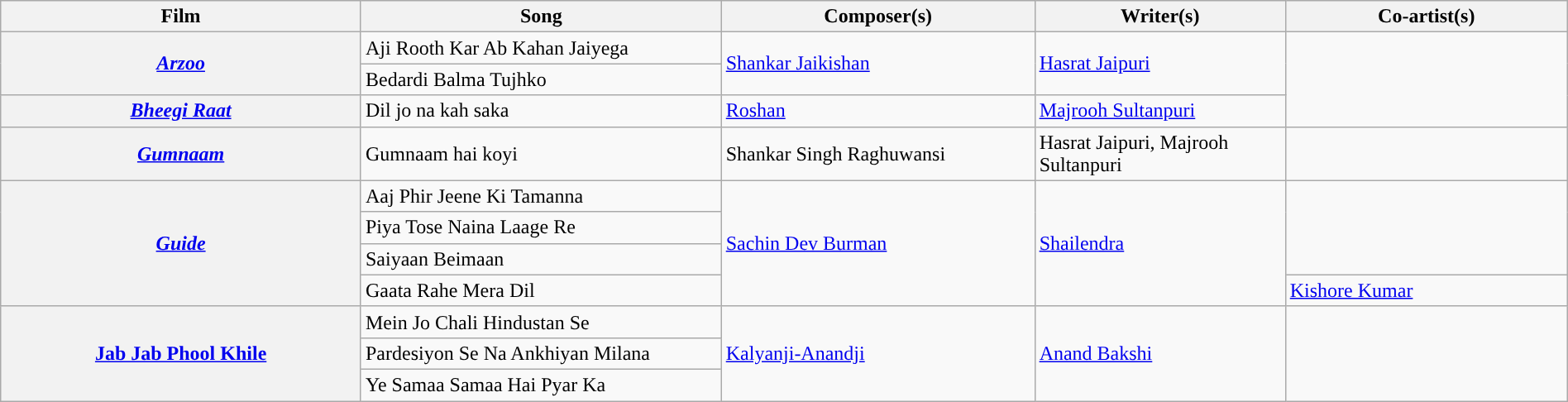<table class="wikitable plainrowheaders" style="width:100%; textcolor:#000">
<tr style="background:#b0e0e66;">
<th scope="col" style="width:23%;"><strong>Film</strong></th>
<th scope="col" style="width:23%;"><strong>Song</strong></th>
<th scope="col" style="width:20%;"><strong>Composer(s)</strong></th>
<th scope="col" style="width:16%;"><strong>Writer(s)</strong></th>
<th scope="col" style="width:18%;"><strong>Co-artist(s)</strong></th>
</tr>
<tr>
<th rowspan="2"><a href='#'><em>Arzoo</em></a></th>
<td>Aji Rooth Kar Ab Kahan Jaiyega</td>
<td rowspan=2><a href='#'>Shankar Jaikishan</a></td>
<td rowspan=2><a href='#'>Hasrat Jaipuri</a></td>
<td rowspan=3></td>
</tr>
<tr>
<td>Bedardi Balma Tujhko</td>
</tr>
<tr>
<th><em><a href='#'>Bheegi Raat</a></em></th>
<td>Dil jo na kah saka</td>
<td><a href='#'>Roshan</a></td>
<td><a href='#'>Majrooh Sultanpuri</a></td>
</tr>
<tr>
<th><em><a href='#'>Gumnaam</a></em></th>
<td>Gumnaam hai koyi</td>
<td>Shankar Singh Raghuwansi</td>
<td>Hasrat Jaipuri, Majrooh Sultanpuri</td>
<td></td>
</tr>
<tr>
<th rowspan="4"><a href='#'><em>Guide</em></a></th>
<td>Aaj Phir Jeene Ki Tamanna</td>
<td rowspan="4"><a href='#'>Sachin Dev Burman</a></td>
<td rowspan="4"><a href='#'>Shailendra</a></td>
<td rowspan="3"></td>
</tr>
<tr>
<td>Piya Tose Naina Laage Re</td>
</tr>
<tr>
<td>Saiyaan Beimaan</td>
</tr>
<tr>
<td>Gaata Rahe Mera Dil</td>
<td><a href='#'>Kishore Kumar</a></td>
</tr>
<tr>
<th rowspan="3"><a href='#'>Jab Jab Phool Khile</a></th>
<td>Mein Jo Chali Hindustan Se</td>
<td rowspan="3"><a href='#'>Kalyanji-Anandji</a></td>
<td rowspan="3"><a href='#'>Anand Bakshi</a></td>
<td rowspan=3></td>
</tr>
<tr>
<td>Pardesiyon Se Na Ankhiyan Milana</td>
</tr>
<tr>
<td>Ye Samaa Samaa Hai Pyar Ka</td>
</tr>
</table>
